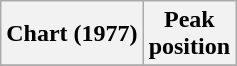<table class="wikitable sortable plainrowheaders">
<tr>
<th>Chart (1977)</th>
<th>Peak<br>position</th>
</tr>
<tr>
</tr>
</table>
